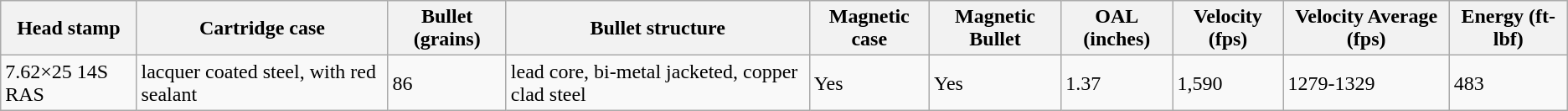<table class="wikitable">
<tr>
<th>Head stamp</th>
<th>Cartridge case</th>
<th>Bullet (grains)</th>
<th>Bullet structure</th>
<th>Magnetic case</th>
<th>Magnetic Bullet</th>
<th>OAL (inches)</th>
<th>Velocity (fps)</th>
<th>Velocity Average (fps)</th>
<th>Energy (ft-lbf)</th>
</tr>
<tr>
<td>7.62×25 14S RAS</td>
<td>lacquer coated steel, with red sealant</td>
<td>86</td>
<td>lead core, bi-metal jacketed, copper clad steel</td>
<td>Yes</td>
<td>Yes</td>
<td>1.37</td>
<td>1,590</td>
<td>1279-1329</td>
<td>483</td>
</tr>
</table>
